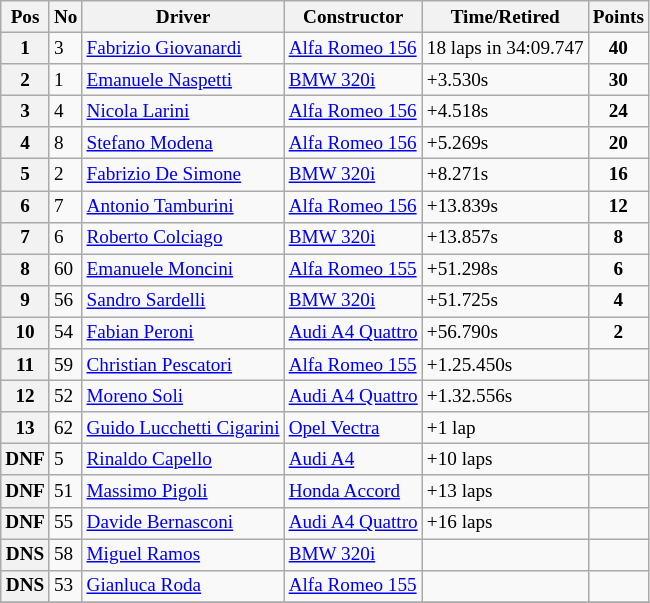<table class="wikitable" style="font-size: 80%;">
<tr>
<th>Pos</th>
<th>No</th>
<th>Driver</th>
<th>Constructor</th>
<th>Time/Retired</th>
<th>Points</th>
</tr>
<tr>
<th>1</th>
<td>3</td>
<td> <a href='#'>Fabrizio Giovanardi</a></td>
<td><a href='#'>Alfa Romeo 156</a></td>
<td>18 laps in 34:09.747</td>
<td align=center><strong>40</strong></td>
</tr>
<tr>
<th>2</th>
<td>1</td>
<td> <a href='#'>Emanuele Naspetti</a></td>
<td><a href='#'>BMW 320i</a></td>
<td>+3.530s</td>
<td align=center><strong>30</strong></td>
</tr>
<tr>
<th>3</th>
<td>4</td>
<td> <a href='#'>Nicola Larini</a></td>
<td><a href='#'>Alfa Romeo 156</a></td>
<td>+4.518s</td>
<td align=center><strong>24</strong></td>
</tr>
<tr>
<th>4</th>
<td>8</td>
<td> <a href='#'>Stefano Modena</a></td>
<td><a href='#'>Alfa Romeo 156</a></td>
<td>+5.269s</td>
<td align=center><strong>20</strong></td>
</tr>
<tr>
<th>5</th>
<td>2</td>
<td> <a href='#'>Fabrizio De Simone</a></td>
<td><a href='#'>BMW 320i</a></td>
<td>+8.271s</td>
<td align=center><strong>16</strong></td>
</tr>
<tr>
<th>6</th>
<td>7</td>
<td> <a href='#'>Antonio Tamburini</a></td>
<td><a href='#'>Alfa Romeo 156</a></td>
<td>+13.839s</td>
<td align=center><strong>12</strong></td>
</tr>
<tr>
<th>7</th>
<td>6</td>
<td> <a href='#'>Roberto Colciago</a></td>
<td><a href='#'>BMW 320i</a></td>
<td>+13.857s</td>
<td align=center><strong>8</strong></td>
</tr>
<tr>
<th>8</th>
<td>60</td>
<td> <a href='#'>Emanuele Moncini</a></td>
<td><a href='#'>Alfa Romeo 155</a></td>
<td>+51.298s</td>
<td align=center><strong>6</strong></td>
</tr>
<tr>
<th>9</th>
<td>56</td>
<td> <a href='#'>Sandro Sardelli</a></td>
<td><a href='#'>BMW 320i</a></td>
<td>+51.725s</td>
<td align=center><strong>4</strong></td>
</tr>
<tr>
<th>10</th>
<td>54</td>
<td> <a href='#'>Fabian Peroni</a></td>
<td><a href='#'>Audi A4 Quattro</a></td>
<td>+56.790s</td>
<td align=center><strong>2</strong></td>
</tr>
<tr>
<th>11</th>
<td>59</td>
<td> <a href='#'>Christian Pescatori</a></td>
<td><a href='#'>Alfa Romeo 155</a></td>
<td>+1.25.450s</td>
<td></td>
</tr>
<tr>
<th>12</th>
<td>52</td>
<td> <a href='#'>Moreno Soli</a></td>
<td><a href='#'>Audi A4 Quattro</a></td>
<td>+1.32.556s</td>
<td></td>
</tr>
<tr>
<th>13</th>
<td>62</td>
<td> <a href='#'>Guido Lucchetti Cigarini</a></td>
<td><a href='#'>Opel Vectra</a></td>
<td>+1 lap</td>
<td></td>
</tr>
<tr>
<th>DNF</th>
<td>5</td>
<td> <a href='#'>Rinaldo Capello</a></td>
<td><a href='#'>Audi A4</a></td>
<td>+10 laps</td>
<td></td>
</tr>
<tr>
<th>DNF</th>
<td>51</td>
<td> <a href='#'>Massimo Pigoli</a></td>
<td><a href='#'>Honda Accord</a></td>
<td>+13 laps</td>
<td></td>
</tr>
<tr>
<th>DNF</th>
<td>55</td>
<td> <a href='#'>Davide Bernasconi</a></td>
<td><a href='#'>Audi A4 Quattro</a></td>
<td>+16 laps</td>
<td></td>
</tr>
<tr>
<th>DNS</th>
<td>58</td>
<td> <a href='#'>Miguel Ramos</a></td>
<td><a href='#'>BMW 320i</a></td>
<td></td>
<td></td>
</tr>
<tr>
<th>DNS</th>
<td>53</td>
<td> <a href='#'>Gianluca Roda</a></td>
<td><a href='#'>Alfa Romeo 155</a></td>
<td></td>
<td></td>
</tr>
<tr>
</tr>
</table>
